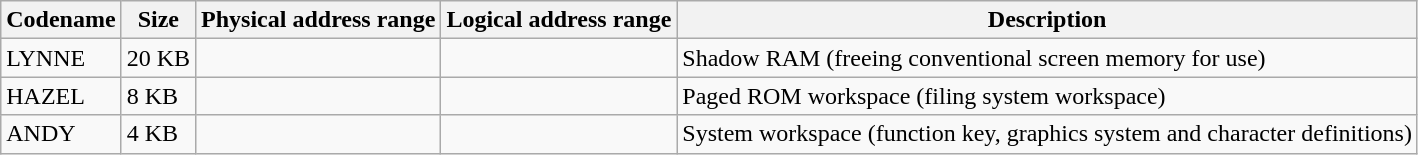<table class="wikitable">
<tr>
<th>Codename</th>
<th>Size</th>
<th>Physical address range</th>
<th>Logical address range</th>
<th>Description</th>
</tr>
<tr>
<td>LYNNE</td>
<td>20 KB</td>
<td></td>
<td></td>
<td>Shadow RAM (freeing conventional screen memory for use)</td>
</tr>
<tr>
<td>HAZEL</td>
<td>8 KB</td>
<td></td>
<td></td>
<td>Paged ROM workspace (filing system workspace)</td>
</tr>
<tr>
<td>ANDY</td>
<td>4 KB</td>
<td></td>
<td></td>
<td>System workspace (function key, graphics system and character definitions)</td>
</tr>
</table>
